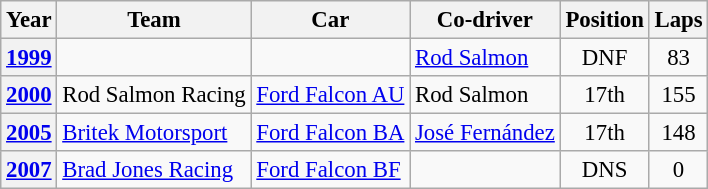<table class="wikitable" style="font-size: 95%;">
<tr>
<th>Year</th>
<th>Team</th>
<th>Car</th>
<th>Co-driver</th>
<th>Position</th>
<th>Laps</th>
</tr>
<tr>
<th><a href='#'>1999</a></th>
<td></td>
<td></td>
<td> <a href='#'>Rod Salmon</a></td>
<td align=center>DNF</td>
<td align=center>83</td>
</tr>
<tr>
<th><a href='#'>2000</a></th>
<td>Rod Salmon Racing</td>
<td><a href='#'>Ford Falcon AU</a></td>
<td> Rod Salmon</td>
<td align=center>17th</td>
<td align=center>155</td>
</tr>
<tr>
<th><a href='#'>2005</a></th>
<td><a href='#'>Britek Motorsport</a></td>
<td><a href='#'>Ford Falcon BA</a></td>
<td> <a href='#'>José Fernández</a></td>
<td align=center>17th</td>
<td align=center>148</td>
</tr>
<tr>
<th><a href='#'>2007</a></th>
<td><a href='#'>Brad Jones Racing</a></td>
<td><a href='#'>Ford Falcon BF</a></td>
<td></td>
<td align=center>DNS</td>
<td align=center>0</td>
</tr>
</table>
